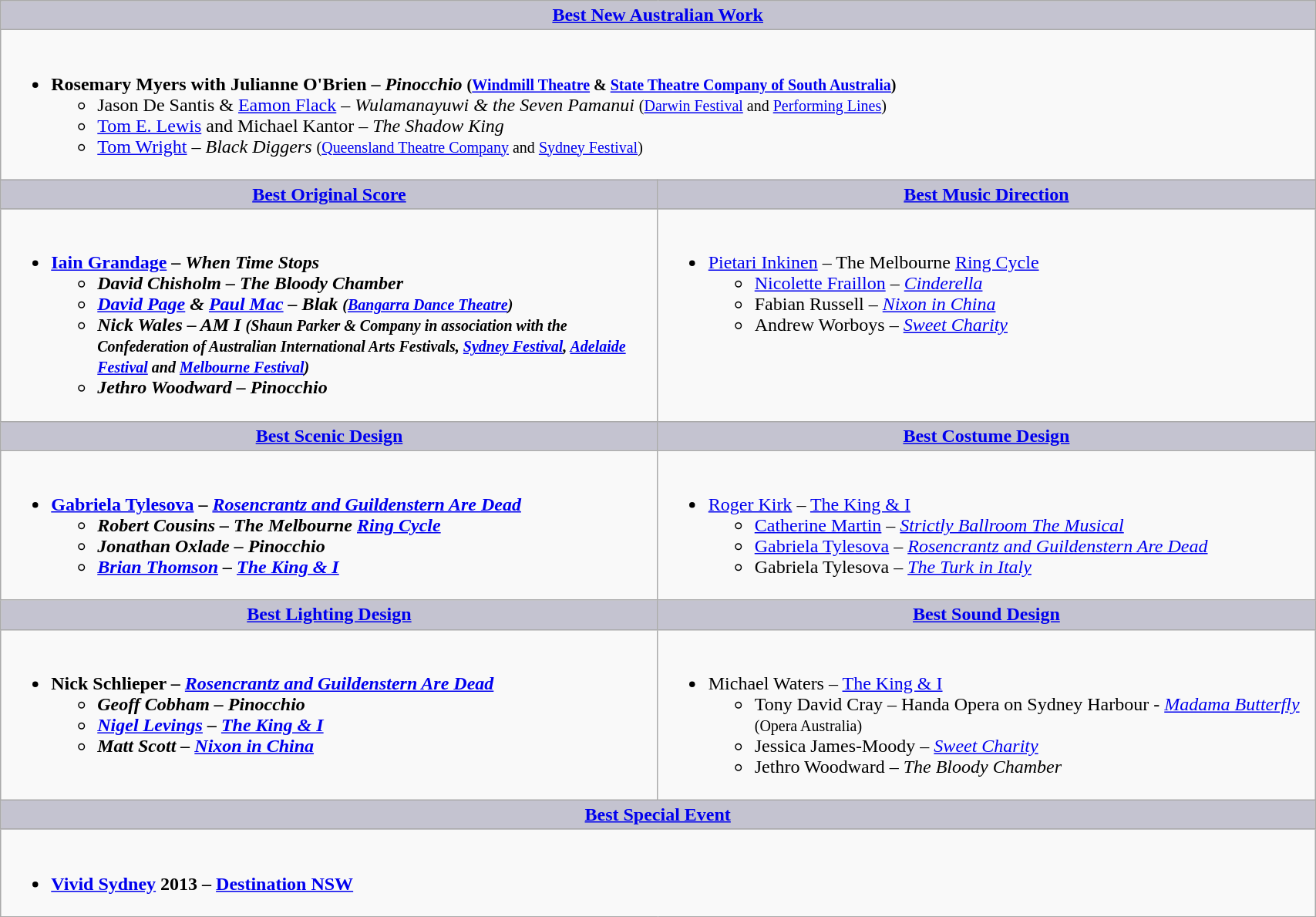<table class=wikitable width="90%" border="1" cellpadding="5" cellspacing="0" align="centre">
<tr>
<th colspan=2 style="background:#C4C3D0;width:50%"><a href='#'>Best New Australian Work</a></th>
</tr>
<tr>
<td colspan=2 valign="top"><br><ul><li><strong>Rosemary Myers with Julianne O'Brien – <em>Pinocchio</em> <small>(<a href='#'>Windmill Theatre</a> & <a href='#'>State Theatre Company of South Australia</a>)</small></strong><ul><li>Jason De Santis & <a href='#'>Eamon Flack</a> – <em>Wulamanayuwi & the Seven Pamanui</em> <small>(<a href='#'>Darwin Festival</a> and <a href='#'>Performing Lines</a>)</small></li><li><a href='#'>Tom E. Lewis</a> and Michael Kantor – <em>The Shadow King</em></li><li><a href='#'>Tom Wright</a> – <em>Black Diggers</em> <small>(<a href='#'>Queensland Theatre Company</a> and <a href='#'>Sydney Festival</a>)</small></li></ul></li></ul></td>
</tr>
<tr>
<th style="background:#C4C3D0;width:50%"><a href='#'>Best Original Score</a></th>
<th style="background:#C4C3D0;width:50%"><a href='#'>Best Music Direction</a></th>
</tr>
<tr>
<td valign="top"><br><ul><li><strong><a href='#'>Iain Grandage</a> –  <em>When Time Stops<strong><em><ul><li>David Chisholm – </em>The Bloody Chamber<em></li><li><a href='#'>David Page</a> & <a href='#'>Paul Mac</a> – </em>Blak<em> <small>(<a href='#'>Bangarra Dance Theatre</a>)</small></li><li>Nick Wales – </em>AM I<em> <small>(Shaun Parker & Company in association with the Confederation of Australian International Arts Festivals, <a href='#'>Sydney Festival</a>, <a href='#'>Adelaide Festival</a> and <a href='#'>Melbourne Festival</a>)</small></li><li>Jethro Woodward – </em>Pinocchio<em></li></ul></li></ul></td>
<td valign="top"><br><ul><li></strong><a href='#'>Pietari Inkinen</a>  – </em>The Melbourne <a href='#'>Ring Cycle</a></em></strong><ul><li><a href='#'>Nicolette Fraillon</a> – <em><a href='#'>Cinderella</a></em></li><li>Fabian Russell – <em><a href='#'>Nixon in China</a></em></li><li>Andrew Worboys – <em><a href='#'>Sweet Charity</a></em></li></ul></li></ul></td>
</tr>
<tr>
<th style="background:#C4C3D0;width:50%"><a href='#'>Best Scenic Design</a></th>
<th style="background:#C4C3D0;width:50%"><a href='#'>Best Costume Design</a></th>
</tr>
<tr>
<td valign="top"><br><ul><li><strong><a href='#'>Gabriela Tylesova</a> – <em><a href='#'>Rosencrantz and Guildenstern Are Dead</a><strong><em><ul><li>Robert Cousins – </em>The Melbourne <a href='#'>Ring Cycle</a><em></li><li>Jonathan Oxlade – </em>Pinocchio<em></li><li><a href='#'>Brian Thomson</a> – </em><a href='#'>The King & I</a><em></li></ul></li></ul></td>
<td valign="top"><br><ul><li></strong><a href='#'>Roger Kirk</a> – </em><a href='#'>The King & I</a></em></strong><ul><li><a href='#'>Catherine Martin</a> – <em><a href='#'>Strictly Ballroom The Musical</a></em></li><li><a href='#'>Gabriela Tylesova</a> – <em><a href='#'>Rosencrantz and Guildenstern Are Dead</a></em></li><li>Gabriela Tylesova  – <em><a href='#'>The Turk in Italy</a></em></li></ul></li></ul></td>
</tr>
<tr>
<th style="background:#C4C3D0;width:50%"><a href='#'>Best Lighting Design</a></th>
<th style="background:#C4C3D0;width:50%"><a href='#'>Best Sound Design</a></th>
</tr>
<tr>
<td valign="top"><br><ul><li><strong>Nick Schlieper – <em><a href='#'>Rosencrantz and Guildenstern Are Dead</a><strong><em><ul><li>Geoff Cobham – </em>Pinocchio<em></li><li><a href='#'>Nigel Levings</a> – </em><a href='#'>The King & I</a><em></li><li>Matt Scott – </em><a href='#'>Nixon in China</a><em></li></ul></li></ul></td>
<td valign="top"><br><ul><li></strong>Michael Waters  – </em><a href='#'>The King & I</a></em></strong><ul><li>Tony David Cray – Handa Opera on Sydney Harbour - <em><a href='#'>Madama Butterfly</a></em> <small>(Opera Australia)</small></li><li>Jessica James-Moody – <em><a href='#'>Sweet Charity</a></em></li><li>Jethro Woodward – <em>The Bloody Chamber</em></li></ul></li></ul></td>
</tr>
<tr>
<th colspan=2 style="background:#C4C3D0;"><a href='#'>Best Special Event</a></th>
</tr>
<tr>
<td colspan=2 valign="top"><br><ul><li><strong><a href='#'>Vivid Sydney</a> 2013 – <a href='#'>Destination NSW</a></strong></li></ul></td>
</tr>
</table>
